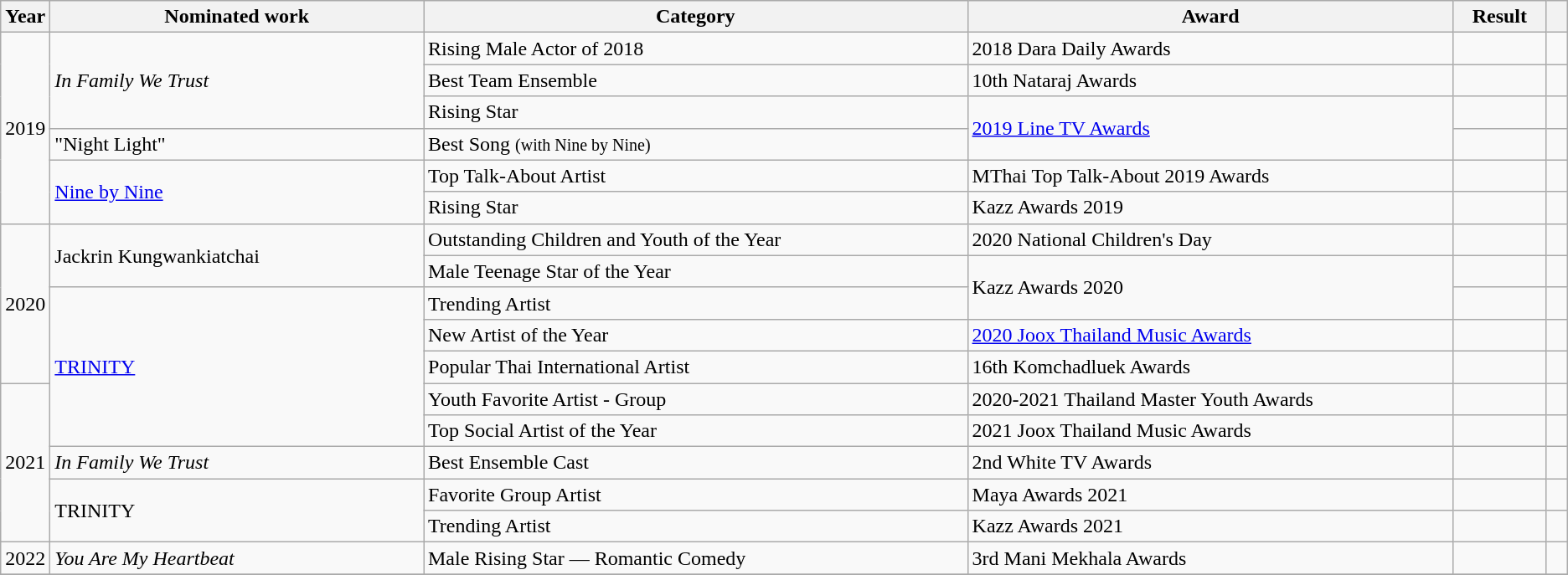<table class="wikitable sortable">
<tr>
<th scope="col" style="width:1em;">Year</th>
<th scope="col" style="width:25em;">Nominated work</th>
<th scope="col" style="width:40em;">Category</th>
<th scope="col" style="width:35em;">Award</th>
<th scope="col" style="width:5em;">Result</th>
<th scope="col" style="width:1em;"class="unsortable"></th>
</tr>
<tr>
<td rowspan="6">2019</td>
<td rowspan="3"><em>In Family We Trust</em></td>
<td>Rising Male Actor of 2018</td>
<td>2018 Dara Daily Awards</td>
<td></td>
<td style="text-align: center;"></td>
</tr>
<tr>
<td>Best Team Ensemble</td>
<td>10th Nataraj Awards</td>
<td></td>
<td style="text-align: center;"></td>
</tr>
<tr>
<td>Rising Star</td>
<td rowspan="2"><a href='#'>2019 Line TV Awards</a></td>
<td></td>
<td style="text-align: center;"></td>
</tr>
<tr>
<td>"Night Light"</td>
<td>Best Song <small>(with Nine by Nine)</small></td>
<td></td>
<td style="text-align: center;"></td>
</tr>
<tr>
<td rowspan="2"><a href='#'>Nine by Nine</a></td>
<td>Top Talk-About Artist</td>
<td>MThai Top Talk-About 2019 Awards</td>
<td></td>
<td style="text-align:center;"></td>
</tr>
<tr>
<td>Rising Star</td>
<td>Kazz Awards 2019</td>
<td></td>
<td style="text-align:center;"></td>
</tr>
<tr>
<td rowspan="5">2020</td>
<td rowspan="2">Jackrin Kungwankiatchai</td>
<td>Outstanding Children and Youth of the Year</td>
<td>2020 National Children's Day</td>
<td></td>
<td style="text-align: center;"></td>
</tr>
<tr>
<td>Male Teenage Star of the Year</td>
<td rowspan="2">Kazz Awards 2020</td>
<td></td>
<td style="text-align: center;"></td>
</tr>
<tr>
<td rowspan="5"><a href='#'>TRINITY</a></td>
<td>Trending Artist</td>
<td></td>
<td style="text-align:center;"></td>
</tr>
<tr>
<td>New Artist of the Year</td>
<td><a href='#'>2020 Joox Thailand Music Awards</a></td>
<td></td>
<td style="text-align:center;"></td>
</tr>
<tr>
<td>Popular Thai International Artist</td>
<td>16th Komchadluek Awards</td>
<td></td>
<td style="text-align: center;"></td>
</tr>
<tr>
<td rowspan="5">2021</td>
<td>Youth Favorite Artist - Group</td>
<td>2020-2021 Thailand Master Youth Awards</td>
<td></td>
<td style="text-align:center;"></td>
</tr>
<tr>
<td>Top Social Artist of the Year</td>
<td>2021 Joox Thailand Music Awards</td>
<td></td>
<td style="text-align:center;"></td>
</tr>
<tr>
<td><em>In Family We Trust</em></td>
<td>Best Ensemble Cast</td>
<td>2nd White TV Awards</td>
<td></td>
<td style="text-align:center;"></td>
</tr>
<tr>
<td rowspan="2">TRINITY</td>
<td>Favorite Group Artist</td>
<td>Maya Awards 2021</td>
<td></td>
<td style="text-align:center;"></td>
</tr>
<tr>
<td>Trending Artist</td>
<td>Kazz Awards 2021</td>
<td></td>
<td style="text-align:center;"></td>
</tr>
<tr>
<td>2022</td>
<td><em>You Are My Heartbeat</em></td>
<td>Male Rising Star — Romantic Comedy</td>
<td>3rd Mani Mekhala Awards</td>
<td></td>
<td style="text-align:center;"></td>
</tr>
<tr>
</tr>
</table>
